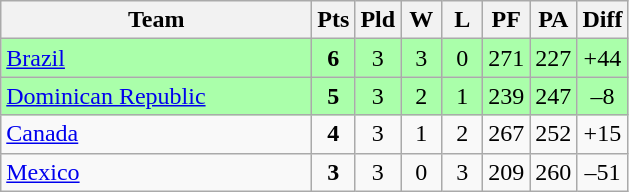<table class=wikitable style="text-align:center">
<tr>
<th width=200>Team</th>
<th width=20>Pts</th>
<th width=20>Pld</th>
<th width=20>W</th>
<th width=20>L</th>
<th width=20>PF</th>
<th width=20>PA</th>
<th width=20>Diff</th>
</tr>
<tr style="background:#aaffaa">
<td style="text-align:left"> <a href='#'>Brazil</a></td>
<td><strong>6</strong></td>
<td>3</td>
<td>3</td>
<td>0</td>
<td>271</td>
<td>227</td>
<td>+44</td>
</tr>
<tr style="background:#aaffaa">
<td style="text-align:left"> <a href='#'>Dominican Republic</a></td>
<td><strong>5</strong></td>
<td>3</td>
<td>2</td>
<td>1</td>
<td>239</td>
<td>247</td>
<td>–8</td>
</tr>
<tr>
<td style="text-align:left"> <a href='#'>Canada</a></td>
<td><strong>4</strong></td>
<td>3</td>
<td>1</td>
<td>2</td>
<td>267</td>
<td>252</td>
<td>+15</td>
</tr>
<tr>
<td style="text-align:left"> <a href='#'>Mexico</a></td>
<td><strong>3</strong></td>
<td>3</td>
<td>0</td>
<td>3</td>
<td>209</td>
<td>260</td>
<td>–51</td>
</tr>
</table>
